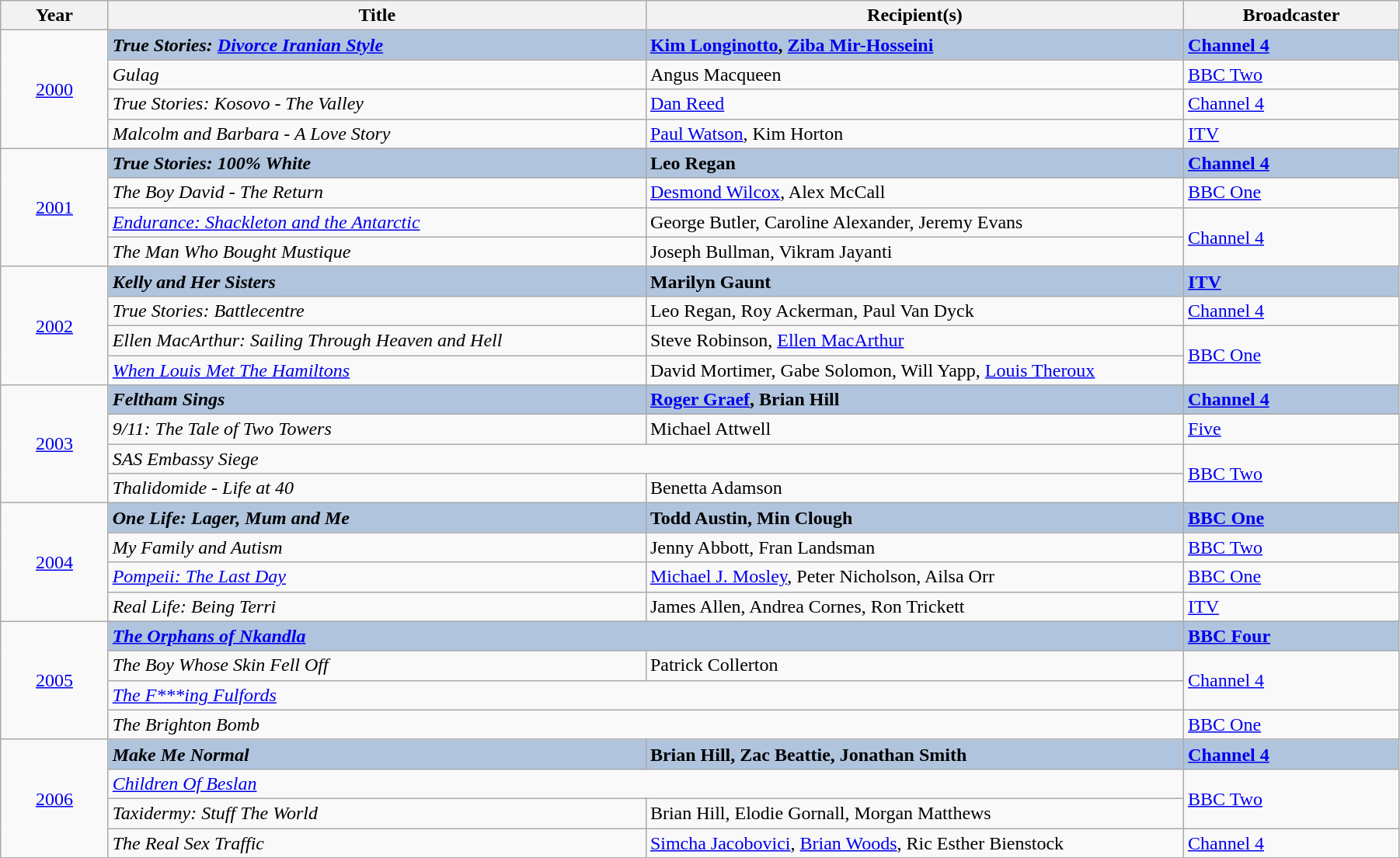<table class="wikitable" width="95%">
<tr>
<th width=5%>Year</th>
<th width=25%>Title</th>
<th width=25%><strong>Recipient(s)</strong></th>
<th width=10%><strong>Broadcaster</strong></th>
</tr>
<tr>
<td rowspan="4" style="text-align:center;"><a href='#'>2000</a></td>
<td style="background:#B0C4DE;"><strong><em>True Stories: <a href='#'>Divorce Iranian Style</a></em></strong></td>
<td style="background:#B0C4DE;"><strong><a href='#'>Kim Longinotto</a>, <a href='#'>Ziba Mir-Hosseini</a></strong></td>
<td style="background:#B0C4DE;"><strong><a href='#'>Channel 4</a></strong></td>
</tr>
<tr>
<td><em>Gulag</em></td>
<td>Angus Macqueen</td>
<td><a href='#'>BBC Two</a></td>
</tr>
<tr>
<td><em>True Stories: Kosovo - The Valley</em></td>
<td><a href='#'>Dan Reed</a></td>
<td><a href='#'>Channel 4</a></td>
</tr>
<tr>
<td><em>Malcolm and Barbara - A Love Story</em></td>
<td><a href='#'>Paul Watson</a>, Kim Horton</td>
<td><a href='#'>ITV</a></td>
</tr>
<tr>
<td rowspan="4" style="text-align:center;"><a href='#'>2001</a></td>
<td style="background:#B0C4DE;"><strong><em>True Stories: 100% White</em></strong></td>
<td style="background:#B0C4DE;"><strong>Leo Regan</strong></td>
<td style="background:#B0C4DE;"><strong><a href='#'>Channel 4</a></strong></td>
</tr>
<tr>
<td><em>The Boy David - The Return</em></td>
<td><a href='#'>Desmond Wilcox</a>, Alex McCall</td>
<td><a href='#'>BBC One</a></td>
</tr>
<tr>
<td><em><a href='#'>Endurance: Shackleton and the Antarctic</a></em></td>
<td>George Butler, Caroline Alexander, Jeremy Evans</td>
<td rowspan="2"><a href='#'>Channel 4</a></td>
</tr>
<tr>
<td><em>The Man Who Bought Mustique</em></td>
<td>Joseph Bullman, Vikram Jayanti</td>
</tr>
<tr>
<td rowspan="4" style="text-align:center;"><a href='#'>2002</a></td>
<td style="background:#B0C4DE;"><strong><em>Kelly and Her Sisters</em></strong></td>
<td style="background:#B0C4DE;"><strong>Marilyn Gaunt</strong></td>
<td style="background:#B0C4DE;"><strong><a href='#'>ITV</a></strong></td>
</tr>
<tr>
<td><em>True Stories: Battlecentre</em></td>
<td>Leo Regan, Roy Ackerman, Paul Van Dyck</td>
<td><a href='#'>Channel 4</a></td>
</tr>
<tr>
<td><em>Ellen MacArthur: Sailing Through Heaven and Hell</em></td>
<td>Steve Robinson, <a href='#'>Ellen MacArthur</a></td>
<td rowspan="2"><a href='#'>BBC One</a></td>
</tr>
<tr>
<td><em><a href='#'>When Louis Met The Hamiltons</a></em></td>
<td>David Mortimer, Gabe Solomon, Will Yapp, <a href='#'>Louis Theroux</a></td>
</tr>
<tr>
<td rowspan="4" style="text-align:center;"><a href='#'>2003</a></td>
<td style="background:#B0C4DE;"><strong><em>Feltham Sings</em></strong></td>
<td style="background:#B0C4DE;"><strong><a href='#'>Roger Graef</a>, Brian Hill</strong></td>
<td style="background:#B0C4DE;"><strong><a href='#'>Channel 4</a></strong></td>
</tr>
<tr>
<td><em>9/11: The Tale of Two Towers</em></td>
<td>Michael Attwell</td>
<td><a href='#'>Five</a></td>
</tr>
<tr>
<td colspan="2"><em>SAS Embassy Siege</em></td>
<td rowspan="2"><a href='#'>BBC Two</a></td>
</tr>
<tr>
<td><em>Thalidomide - Life at 40</em></td>
<td>Benetta Adamson</td>
</tr>
<tr>
<td rowspan="4" style="text-align:center;"><a href='#'>2004</a></td>
<td style="background:#B0C4DE;"><strong><em>One Life: Lager, Mum and Me</em></strong></td>
<td style="background:#B0C4DE;"><strong>Todd Austin, Min Clough</strong></td>
<td style="background:#B0C4DE;"><strong><a href='#'>BBC One</a></strong></td>
</tr>
<tr>
<td><em>My Family and Autism</em></td>
<td>Jenny Abbott, Fran Landsman</td>
<td><a href='#'>BBC Two</a></td>
</tr>
<tr>
<td><em><a href='#'>Pompeii: The Last Day</a></em></td>
<td><a href='#'>Michael J. Mosley</a>, Peter Nicholson, Ailsa Orr</td>
<td><a href='#'>BBC One</a></td>
</tr>
<tr>
<td><em>Real Life: Being Terri</em></td>
<td>James Allen, Andrea Cornes, Ron Trickett</td>
<td><a href='#'>ITV</a></td>
</tr>
<tr>
<td rowspan="4" style="text-align:center;"><a href='#'>2005</a></td>
<td colspan="2" style="background:#B0C4DE;"><strong><em><a href='#'>The Orphans of Nkandla</a></em></strong></td>
<td style="background:#B0C4DE;"><strong><a href='#'>BBC Four</a></strong></td>
</tr>
<tr>
<td><em>The Boy Whose Skin Fell Off</em></td>
<td>Patrick Collerton</td>
<td rowspan="2"><a href='#'>Channel 4</a></td>
</tr>
<tr>
<td colspan="2"><em><a href='#'>The F***ing Fulfords</a></em></td>
</tr>
<tr>
<td colspan="2"><em>The Brighton Bomb</em></td>
<td><a href='#'>BBC One</a></td>
</tr>
<tr>
<td rowspan="4" style="text-align:center;"><a href='#'>2006</a></td>
<td style="background:#B0C4DE;"><strong><em>Make Me Normal</em></strong></td>
<td style="background:#B0C4DE;"><strong>Brian Hill, Zac Beattie, Jonathan Smith</strong></td>
<td style="background:#B0C4DE;"><strong><a href='#'>Channel 4</a></strong></td>
</tr>
<tr>
<td colspan="2"><em><a href='#'>Children Of Beslan</a></em></td>
<td rowspan="2"><a href='#'>BBC Two</a></td>
</tr>
<tr>
<td><em>Taxidermy: Stuff The World</em></td>
<td>Brian Hill, Elodie Gornall, Morgan Matthews</td>
</tr>
<tr>
<td><em>The Real Sex Traffic</em></td>
<td><a href='#'>Simcha Jacobovici</a>, <a href='#'>Brian Woods</a>, Ric Esther Bienstock</td>
<td><a href='#'>Channel 4</a></td>
</tr>
<tr>
</tr>
</table>
